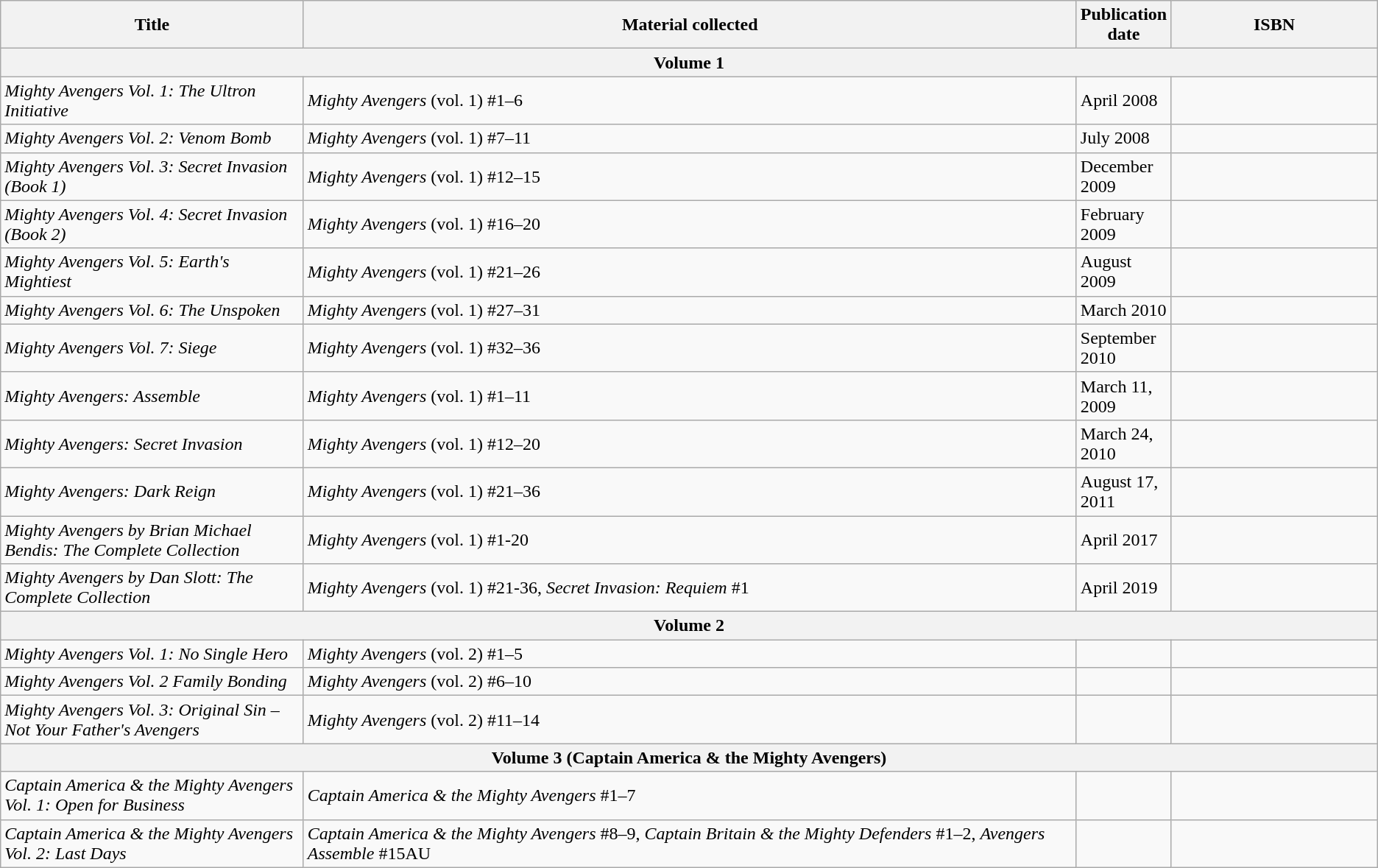<table class="wikitable">
<tr>
<th width="22%">Title</th>
<th>Material collected</th>
<th width="1%">Publication date</th>
<th width="15%">ISBN</th>
</tr>
<tr>
<th colspan="4">Volume 1</th>
</tr>
<tr>
<td><em>Mighty Avengers Vol. 1: The Ultron Initiative</em></td>
<td><em>Mighty Avengers</em> (vol. 1) #1–6</td>
<td>April 2008</td>
<td></td>
</tr>
<tr>
<td><em>Mighty Avengers Vol. 2:</em> <em>Venom Bomb</em></td>
<td><em>Mighty Avengers</em> (vol. 1) #7–11</td>
<td>July 2008</td>
<td></td>
</tr>
<tr>
<td><em>Mighty Avengers Vol. 3:</em> <em>Secret Invasion (Book 1)</em></td>
<td><em>Mighty Avengers</em> (vol. 1) #12–15</td>
<td>December 2009</td>
<td></td>
</tr>
<tr>
<td><em>Mighty Avengers Vol. 4:</em> <em>Secret Invasion (Book 2)</em></td>
<td><em>Mighty Avengers</em> (vol. 1) #16–20</td>
<td>February 2009</td>
<td></td>
</tr>
<tr>
<td><em>Mighty Avengers Vol. 5:</em> <em>Earth's Mightiest</em></td>
<td><em>Mighty Avengers</em> (vol. 1) #21–26</td>
<td>August 2009</td>
<td></td>
</tr>
<tr>
<td><em>Mighty Avengers Vol. 6:</em> <em>The Unspoken</em></td>
<td><em>Mighty Avengers</em> (vol. 1) #27–31</td>
<td>March 2010</td>
<td></td>
</tr>
<tr>
<td><em>Mighty Avengers Vol. 7:</em> <em>Siege</em></td>
<td><em>Mighty Avengers</em> (vol. 1) #32–36</td>
<td>September 2010</td>
<td></td>
</tr>
<tr>
<td><em>Mighty Avengers: Assemble</em></td>
<td><em>Mighty Avengers</em> (vol. 1) #1–11</td>
<td>March 11, 2009</td>
<td></td>
</tr>
<tr>
<td><em>Mighty Avengers: Secret Invasion</em></td>
<td><em>Mighty Avengers</em> (vol. 1) #12–20</td>
<td>March 24, 2010</td>
<td></td>
</tr>
<tr>
<td><em>Mighty Avengers: Dark Reign</em></td>
<td><em>Mighty Avengers</em> (vol. 1) #21–36</td>
<td>August 17, 2011</td>
<td></td>
</tr>
<tr>
<td><em>Mighty Avengers by Brian Michael Bendis: The Complete Collection</em></td>
<td><em>Mighty Avengers</em> (vol. 1) #1-20</td>
<td>April 2017</td>
<td></td>
</tr>
<tr>
<td><em>Mighty Avengers by Dan Slott: The Complete Collection</em></td>
<td><em>Mighty Avengers</em> (vol. 1) #21-36, <em>Secret Invasion: Requiem</em> #1</td>
<td>April 2019</td>
<td></td>
</tr>
<tr>
<th colspan="4">Volume 2</th>
</tr>
<tr>
<td><em>Mighty Avengers Vol. 1: No Single Hero</em></td>
<td><em>Mighty Avengers</em> (vol. 2) #1–5</td>
<td></td>
<td></td>
</tr>
<tr>
<td><em>Mighty Avengers Vol. 2 Family Bonding</em></td>
<td><em>Mighty Avengers</em> (vol. 2) #6–10</td>
<td></td>
<td></td>
</tr>
<tr>
<td><em>Mighty Avengers Vol. 3: Original Sin – Not Your Father's Avengers</em></td>
<td><em>Mighty Avengers</em> (vol. 2) #11–14</td>
<td></td>
<td></td>
</tr>
<tr>
<th colspan="4">Volume 3 (Captain America & the Mighty Avengers)</th>
</tr>
<tr>
<td><em>Captain America & the Mighty Avengers Vol. 1: Open for Business</em></td>
<td><em>Captain America & the Mighty Avengers</em> #1–7</td>
<td></td>
<td></td>
</tr>
<tr>
<td><em>Captain America & the Mighty Avengers Vol. 2: Last Days</em></td>
<td><em>Captain America & the Mighty Avengers</em> #8–9, <em>Captain Britain & the Mighty Defenders</em> #1–2, <em>Avengers Assemble</em> #15AU</td>
<td></td>
<td></td>
</tr>
</table>
